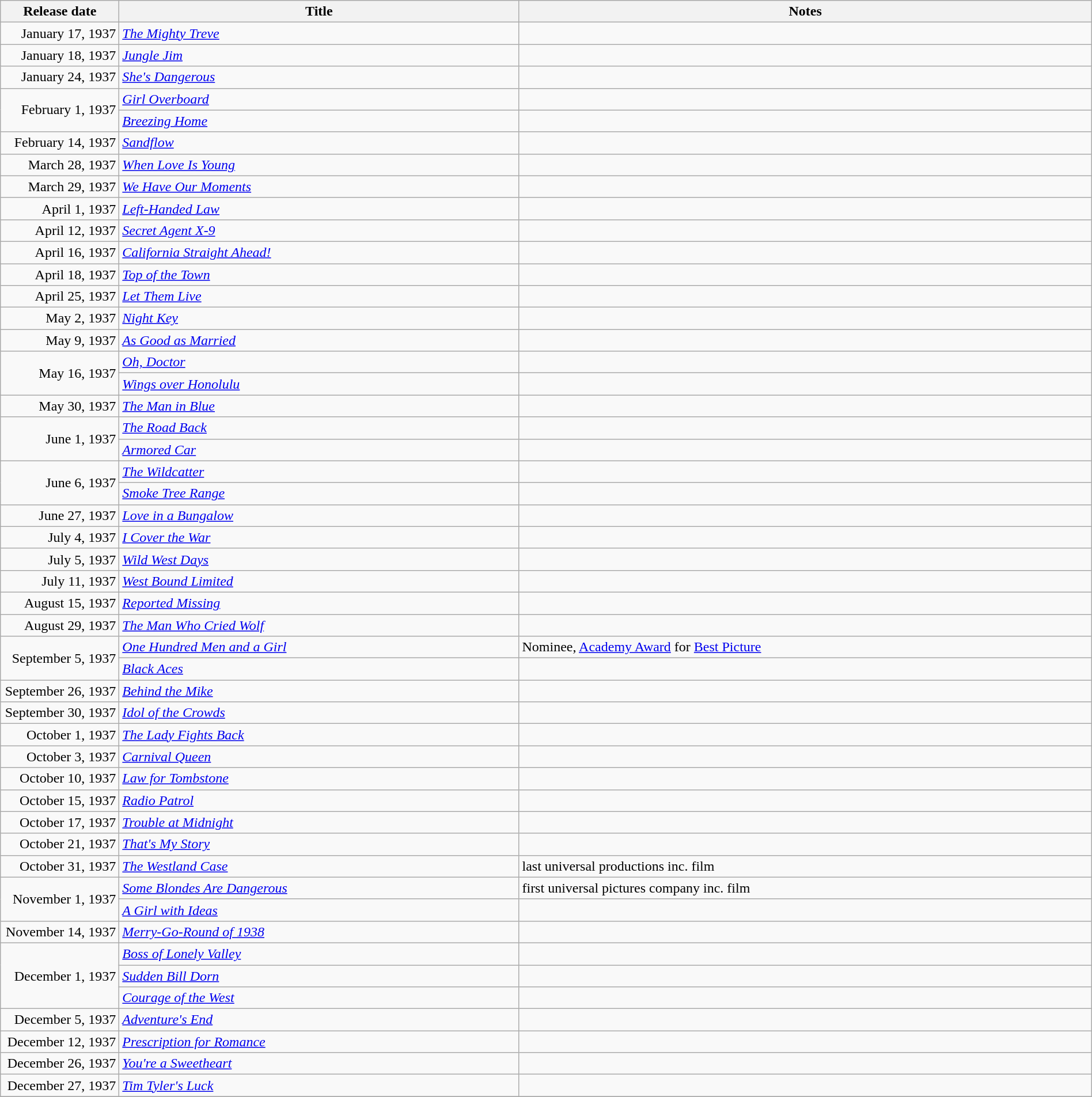<table class="wikitable sortable" style="width:100%;">
<tr>
<th scope="col" style="width:130px;">Release date</th>
<th>Title</th>
<th>Notes</th>
</tr>
<tr>
<td style="text-align:right;">January 17, 1937</td>
<td><em><a href='#'>The Mighty Treve</a></em></td>
<td></td>
</tr>
<tr>
<td style="text-align:right;">January 18, 1937</td>
<td><em><a href='#'>Jungle Jim</a></em></td>
<td></td>
</tr>
<tr>
<td style="text-align:right;">January 24, 1937</td>
<td><em><a href='#'>She's Dangerous</a></em></td>
<td></td>
</tr>
<tr>
<td style="text-align:right;" rowspan="2">February 1, 1937</td>
<td><em><a href='#'>Girl Overboard</a></em></td>
<td></td>
</tr>
<tr>
<td><em><a href='#'>Breezing Home</a></em></td>
<td></td>
</tr>
<tr>
<td style="text-align:right;">February 14, 1937</td>
<td><em><a href='#'>Sandflow</a></em></td>
<td></td>
</tr>
<tr>
<td style="text-align:right;">March 28, 1937</td>
<td><em><a href='#'>When Love Is Young</a></em></td>
<td></td>
</tr>
<tr>
<td style="text-align:right;">March 29, 1937</td>
<td><em><a href='#'>We Have Our Moments</a></em></td>
<td></td>
</tr>
<tr>
<td style="text-align:right;">April 1, 1937</td>
<td><em><a href='#'>Left-Handed Law</a></em></td>
<td></td>
</tr>
<tr>
<td style="text-align:right;">April 12, 1937</td>
<td><em><a href='#'>Secret Agent X-9</a></em></td>
<td></td>
</tr>
<tr>
<td style="text-align:right;">April 16, 1937</td>
<td><em><a href='#'>California Straight Ahead!</a></em></td>
<td></td>
</tr>
<tr>
<td style="text-align:right;">April 18, 1937</td>
<td><em><a href='#'>Top of the Town</a></em></td>
<td></td>
</tr>
<tr>
<td style="text-align:right;">April 25, 1937</td>
<td><em><a href='#'>Let Them Live</a></em></td>
<td></td>
</tr>
<tr>
<td style="text-align:right;">May 2, 1937</td>
<td><em><a href='#'>Night Key</a></em></td>
<td></td>
</tr>
<tr>
<td style="text-align:right;">May 9, 1937</td>
<td><em><a href='#'>As Good as Married</a></em></td>
<td></td>
</tr>
<tr>
<td style="text-align:right;" rowspan="2">May 16, 1937</td>
<td><em><a href='#'>Oh, Doctor</a></em></td>
<td></td>
</tr>
<tr>
<td><em><a href='#'>Wings over Honolulu</a></em></td>
<td></td>
</tr>
<tr>
<td style="text-align:right;">May 30, 1937</td>
<td><em><a href='#'>The Man in Blue</a></em></td>
<td></td>
</tr>
<tr>
<td style="text-align:right;" rowspan="2">June 1, 1937</td>
<td><em><a href='#'>The Road Back</a></em></td>
<td></td>
</tr>
<tr>
<td><em><a href='#'>Armored Car</a></em></td>
<td></td>
</tr>
<tr>
<td style="text-align:right;" rowspan="2">June 6, 1937</td>
<td><em><a href='#'>The Wildcatter</a></em></td>
<td></td>
</tr>
<tr>
<td><em><a href='#'>Smoke Tree Range</a></em></td>
<td></td>
</tr>
<tr>
<td style="text-align:right;">June 27, 1937</td>
<td><em><a href='#'>Love in a Bungalow</a></em></td>
<td></td>
</tr>
<tr>
<td style="text-align:right;">July 4, 1937</td>
<td><em><a href='#'>I Cover the War</a></em></td>
<td></td>
</tr>
<tr>
<td style="text-align:right;">July 5, 1937</td>
<td><em><a href='#'>Wild West Days</a></em></td>
<td></td>
</tr>
<tr>
<td style="text-align:right;">July 11, 1937</td>
<td><em><a href='#'>West Bound Limited</a></em></td>
<td></td>
</tr>
<tr>
<td style="text-align:right;">August 15, 1937</td>
<td><em><a href='#'>Reported Missing</a></em></td>
<td></td>
</tr>
<tr>
<td style="text-align:right;">August 29, 1937</td>
<td><em><a href='#'>The Man Who Cried Wolf</a></em></td>
<td></td>
</tr>
<tr>
<td style="text-align:right;" rowspan="2">September 5, 1937</td>
<td><em><a href='#'>One Hundred Men and a Girl</a></em></td>
<td>Nominee, <a href='#'>Academy Award</a> for <a href='#'>Best Picture</a></td>
</tr>
<tr>
<td><em><a href='#'>Black Aces</a></em></td>
<td></td>
</tr>
<tr>
<td style="text-align:right;">September 26, 1937</td>
<td><em><a href='#'>Behind the Mike</a></em></td>
<td></td>
</tr>
<tr>
<td style="text-align:right;">September 30, 1937</td>
<td><em><a href='#'>Idol of the Crowds</a></em></td>
<td></td>
</tr>
<tr>
<td style="text-align:right;">October 1, 1937</td>
<td><em><a href='#'>The Lady Fights Back</a></em></td>
<td></td>
</tr>
<tr>
<td style="text-align:right;">October 3, 1937</td>
<td><em><a href='#'>Carnival Queen</a></em></td>
<td></td>
</tr>
<tr>
<td style="text-align:right;">October 10, 1937</td>
<td><em><a href='#'>Law for Tombstone</a></em></td>
<td></td>
</tr>
<tr>
<td style="text-align:right;">October 15, 1937</td>
<td><em><a href='#'>Radio Patrol</a></em></td>
<td></td>
</tr>
<tr>
<td style="text-align:right;">October 17, 1937</td>
<td><em><a href='#'>Trouble at Midnight</a></em></td>
<td></td>
</tr>
<tr>
<td style="text-align:right;">October 21, 1937</td>
<td><em><a href='#'>That's My Story</a></em></td>
<td></td>
</tr>
<tr>
<td style="text-align:right;">October 31, 1937</td>
<td><em><a href='#'>The Westland Case</a></em></td>
<td>last universal productions inc. film</td>
</tr>
<tr>
<td style="text-align:right;" rowspan="2">November 1, 1937</td>
<td><em><a href='#'>Some Blondes Are Dangerous</a></em></td>
<td>first universal pictures company inc. film</td>
</tr>
<tr>
<td><em><a href='#'>A Girl with Ideas</a></em></td>
<td></td>
</tr>
<tr>
<td style="text-align:right;">November 14, 1937</td>
<td><em><a href='#'>Merry-Go-Round of 1938</a></em></td>
<td></td>
</tr>
<tr>
<td style="text-align:right;" rowspan="3">December 1, 1937</td>
<td><em><a href='#'>Boss of Lonely Valley</a></em></td>
<td></td>
</tr>
<tr>
<td><em><a href='#'>Sudden Bill Dorn</a></em></td>
<td></td>
</tr>
<tr>
<td><em><a href='#'>Courage of the West</a></em></td>
<td></td>
</tr>
<tr>
<td style="text-align:right;">December 5, 1937</td>
<td><em><a href='#'>Adventure's End</a></em></td>
<td></td>
</tr>
<tr>
<td style="text-align:right;">December 12, 1937</td>
<td><em><a href='#'>Prescription for Romance</a></em></td>
<td></td>
</tr>
<tr>
<td style="text-align:right;">December 26, 1937</td>
<td><em><a href='#'>You're a Sweetheart</a></em></td>
<td></td>
</tr>
<tr>
<td style="text-align:right;">December 27, 1937</td>
<td><em><a href='#'>Tim Tyler's Luck</a></em></td>
<td></td>
</tr>
<tr>
</tr>
</table>
